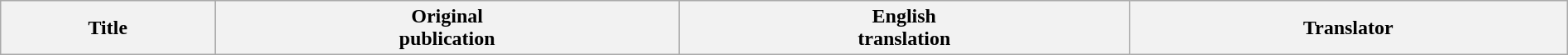<table class="wikitable" style="width:100%; margin:auto;">
<tr>
<th>Title</th>
<th>Original<br>publication</th>
<th>English<br>translation</th>
<th>Translator<br>








</th>
</tr>
</table>
